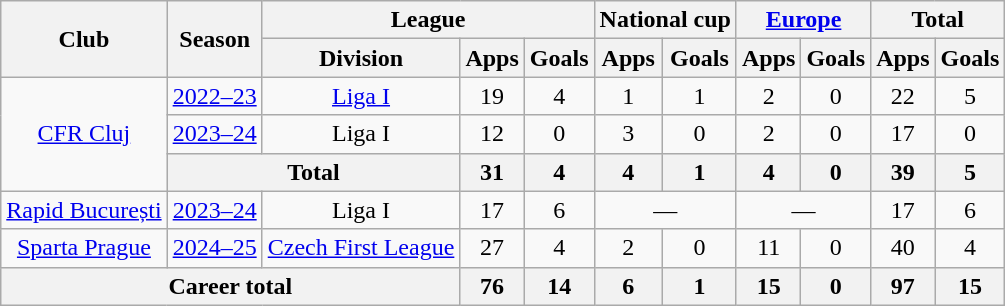<table class="wikitable" style="text-align: center">
<tr>
<th rowspan="2">Club</th>
<th rowspan="2">Season</th>
<th colspan="3">League</th>
<th colspan="2">National cup</th>
<th colspan="2"><a href='#'>Europe</a></th>
<th colspan="2">Total</th>
</tr>
<tr>
<th>Division</th>
<th>Apps</th>
<th>Goals</th>
<th>Apps</th>
<th>Goals</th>
<th>Apps</th>
<th>Goals</th>
<th>Apps</th>
<th>Goals</th>
</tr>
<tr>
<td rowspan="3"><a href='#'>CFR Cluj</a></td>
<td><a href='#'>2022–23</a></td>
<td><a href='#'>Liga I</a></td>
<td>19</td>
<td>4</td>
<td>1</td>
<td>1</td>
<td>2</td>
<td>0</td>
<td>22</td>
<td>5</td>
</tr>
<tr>
<td><a href='#'>2023–24</a></td>
<td>Liga I</td>
<td>12</td>
<td>0</td>
<td>3</td>
<td>0</td>
<td>2</td>
<td>0</td>
<td>17</td>
<td>0</td>
</tr>
<tr>
<th colspan="2">Total</th>
<th>31</th>
<th>4</th>
<th>4</th>
<th>1</th>
<th>4</th>
<th>0</th>
<th>39</th>
<th>5</th>
</tr>
<tr>
<td><a href='#'>Rapid București</a></td>
<td><a href='#'>2023–24</a></td>
<td>Liga I</td>
<td>17</td>
<td>6</td>
<td colspan="2">—</td>
<td colspan="2">—</td>
<td>17</td>
<td>6</td>
</tr>
<tr>
<td><a href='#'>Sparta Prague</a></td>
<td><a href='#'>2024–25</a></td>
<td><a href='#'>Czech First League</a></td>
<td>27</td>
<td>4</td>
<td>2</td>
<td>0</td>
<td>11</td>
<td>0</td>
<td>40</td>
<td>4</td>
</tr>
<tr>
<th colspan="3">Career total</th>
<th>76</th>
<th>14</th>
<th>6</th>
<th>1</th>
<th>15</th>
<th>0</th>
<th>97</th>
<th>15</th>
</tr>
</table>
